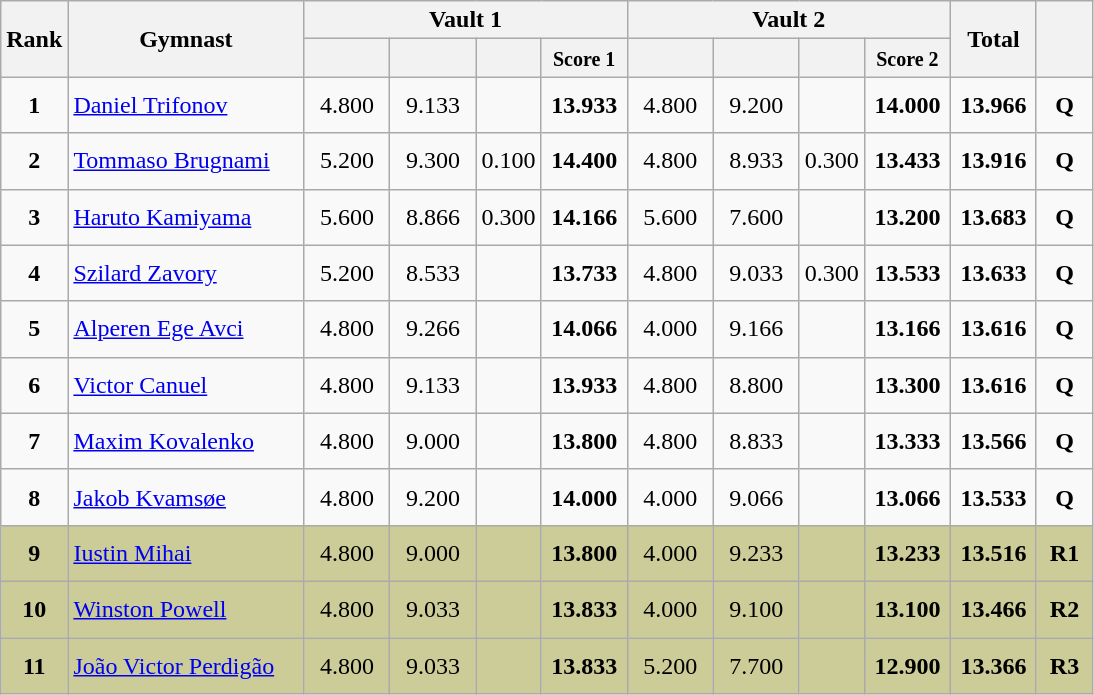<table style="text-align:center;" class="wikitable sortable">
<tr>
<th style="width:15px;" rowspan="2">Rank</th>
<th style="width:150px;" rowspan="2">Gymnast</th>
<th colspan="4">Vault 1</th>
<th colspan="4">Vault 2</th>
<th style="width:50px;" rowspan="2">Total</th>
<th style="width:30px;" rowspan="2"><small></small></th>
</tr>
<tr>
<th style="width:50px;"><small></small></th>
<th style="width:50px;"><small></small></th>
<th style="width:20px;"><small></small></th>
<th style="width:50px;"><small>Score 1</small></th>
<th style="width:50px;"><small></small></th>
<th style="width:50px;"><small></small></th>
<th style="width:20px;"><small></small></th>
<th style="width:50px;"><small>Score 2</small></th>
</tr>
<tr>
<td scope="row" style="text-align:center"><strong>1</strong></td>
<td style="height:30px; text-align:left;"> <a href='#'>Daniel Trifonov</a></td>
<td>4.800</td>
<td>9.133</td>
<td></td>
<td><strong>13.933</strong></td>
<td>4.800</td>
<td>9.200</td>
<td></td>
<td><strong>14.000</strong></td>
<td><strong>13.966</strong></td>
<td><strong>Q</strong></td>
</tr>
<tr>
<td scope="row" style="text-align:center"><strong>2</strong></td>
<td style="height:30px; text-align:left;"> <a href='#'>Tommaso Brugnami</a></td>
<td>5.200</td>
<td>9.300</td>
<td>0.100</td>
<td><strong>14.400</strong></td>
<td>4.800</td>
<td>8.933</td>
<td>0.300</td>
<td><strong>13.433</strong></td>
<td><strong>13.916</strong></td>
<td><strong>Q</strong></td>
</tr>
<tr>
<td scope="row" style="text-align:center"><strong>3</strong></td>
<td style="height:30px; text-align:left;"> <a href='#'>Haruto Kamiyama</a></td>
<td>5.600</td>
<td>8.866</td>
<td>0.300</td>
<td><strong>14.166</strong></td>
<td>5.600</td>
<td>7.600</td>
<td></td>
<td><strong>13.200</strong></td>
<td><strong>13.683</strong></td>
<td><strong>Q</strong></td>
</tr>
<tr>
<td scope="row" style="text-align:center"><strong>4</strong></td>
<td style="height:30px; text-align:left;"> <a href='#'>Szilard Zavory</a></td>
<td>5.200</td>
<td>8.533</td>
<td></td>
<td><strong>13.733</strong></td>
<td>4.800</td>
<td>9.033</td>
<td>0.300</td>
<td><strong>13.533</strong></td>
<td><strong>13.633</strong></td>
<td><strong>Q</strong></td>
</tr>
<tr>
<td scope="row" style="text-align:center"><strong>5</strong></td>
<td style="height:30px; text-align:left;"> <a href='#'>Alperen Ege Avci</a></td>
<td>4.800</td>
<td>9.266</td>
<td></td>
<td><strong>14.066</strong></td>
<td>4.000</td>
<td>9.166</td>
<td></td>
<td><strong>13.166</strong></td>
<td><strong>13.616</strong></td>
<td><strong>Q</strong></td>
</tr>
<tr>
<td scope="row" style="text-align:center"><strong>6</strong></td>
<td style="height:30px; text-align:left;"> <a href='#'>Victor Canuel</a></td>
<td>4.800</td>
<td>9.133</td>
<td></td>
<td><strong>13.933</strong></td>
<td>4.800</td>
<td>8.800</td>
<td></td>
<td><strong>13.300</strong></td>
<td><strong>13.616</strong></td>
<td><strong>Q</strong></td>
</tr>
<tr>
<td scope="row" style="text-align:center"><strong>7</strong></td>
<td style="height:30px; text-align:left;"> <a href='#'>Maxim Kovalenko</a></td>
<td>4.800</td>
<td>9.000</td>
<td></td>
<td><strong>13.800</strong></td>
<td>4.800</td>
<td>8.833</td>
<td></td>
<td><strong>13.333</strong></td>
<td><strong>13.566</strong></td>
<td><strong>Q</strong></td>
</tr>
<tr>
<td scope="row" style="text-align:center"><strong>8</strong></td>
<td style="height:30px; text-align:left;"> <a href='#'>Jakob Kvamsøe</a></td>
<td>4.800</td>
<td>9.200</td>
<td></td>
<td><strong>14.000</strong></td>
<td>4.000</td>
<td>9.066</td>
<td></td>
<td><strong>13.066</strong></td>
<td><strong>13.533</strong></td>
<td><strong>Q</strong></td>
</tr>
<tr style="background:#cccc99;">
<td scope="row" style="text-align:center"><strong>9</strong></td>
<td style="height:30px; text-align:left;"> <a href='#'>Iustin Mihai</a></td>
<td>4.800</td>
<td>9.000</td>
<td></td>
<td><strong>13.800</strong></td>
<td>4.000</td>
<td>9.233</td>
<td></td>
<td><strong>13.233</strong></td>
<td><strong>13.516</strong></td>
<td><strong>R1</strong></td>
</tr>
<tr style="background:#cccc99;">
<td scope="row" style="text-align:center"><strong>10</strong></td>
<td style="height:30px; text-align:left;"> <a href='#'>Winston Powell</a></td>
<td>4.800</td>
<td>9.033</td>
<td></td>
<td><strong>13.833</strong></td>
<td>4.000</td>
<td>9.100</td>
<td></td>
<td><strong>13.100</strong></td>
<td><strong>13.466</strong></td>
<td><strong>R2</strong></td>
</tr>
<tr style="background:#cccc99;">
<td scope="row" style="text-align:center"><strong>11</strong></td>
<td style="height:30px; text-align:left;"> <a href='#'>João Victor Perdigão</a></td>
<td>4.800</td>
<td>9.033</td>
<td></td>
<td><strong>13.833</strong></td>
<td>5.200</td>
<td>7.700</td>
<td></td>
<td><strong>12.900</strong></td>
<td><strong>13.366</strong></td>
<td><strong>R3</strong></td>
</tr>
</table>
